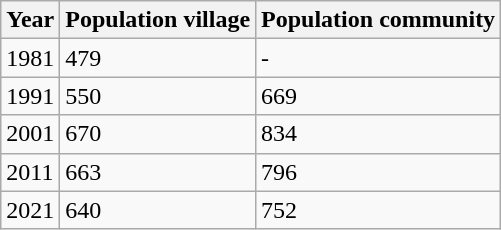<table class="wikitable">
<tr>
<th>Year</th>
<th>Population village</th>
<th>Population community</th>
</tr>
<tr>
<td>1981</td>
<td>479</td>
<td>-</td>
</tr>
<tr>
<td>1991</td>
<td>550</td>
<td>669</td>
</tr>
<tr>
<td>2001</td>
<td>670</td>
<td>834</td>
</tr>
<tr>
<td>2011</td>
<td>663</td>
<td>796</td>
</tr>
<tr>
<td>2021</td>
<td>640</td>
<td>752</td>
</tr>
</table>
